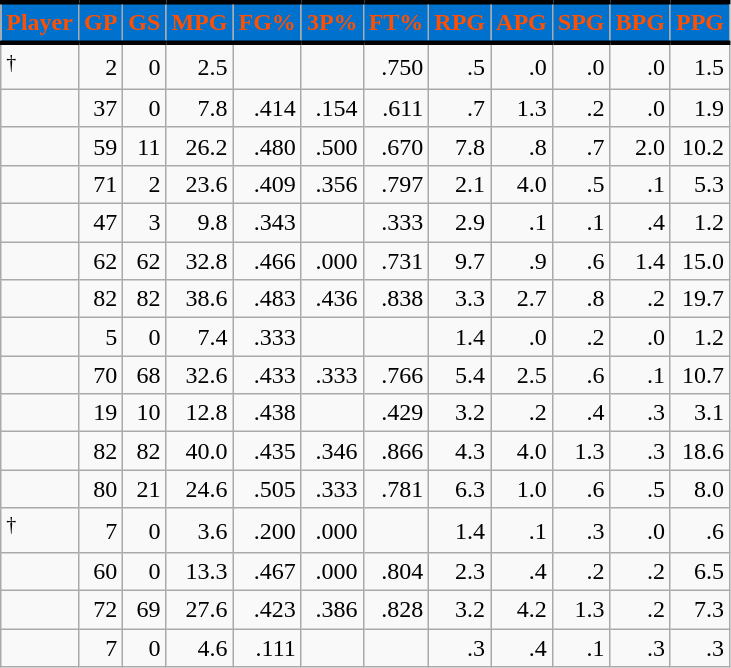<table class="wikitable sortable" style="text-align:right;">
<tr>
<th style="background:#0072CE; color:#FE5000; border-top:#010101 3px solid; border-bottom:#010101 3px solid;">Player</th>
<th style="background:#0072CE; color:#FE5000; border-top:#010101 3px solid; border-bottom:#010101 3px solid;">GP</th>
<th style="background:#0072CE; color:#FE5000; border-top:#010101 3px solid; border-bottom:#010101 3px solid;">GS</th>
<th style="background:#0072CE; color:#FE5000; border-top:#010101 3px solid; border-bottom:#010101 3px solid;">MPG</th>
<th style="background:#0072CE; color:#FE5000; border-top:#010101 3px solid; border-bottom:#010101 3px solid;">FG%</th>
<th style="background:#0072CE; color:#FE5000; border-top:#010101 3px solid; border-bottom:#010101 3px solid;">3P%</th>
<th style="background:#0072CE; color:#FE5000; border-top:#010101 3px solid; border-bottom:#010101 3px solid;">FT%</th>
<th style="background:#0072CE; color:#FE5000; border-top:#010101 3px solid; border-bottom:#010101 3px solid;">RPG</th>
<th style="background:#0072CE; color:#FE5000; border-top:#010101 3px solid; border-bottom:#010101 3px solid;">APG</th>
<th style="background:#0072CE; color:#FE5000; border-top:#010101 3px solid; border-bottom:#010101 3px solid;">SPG</th>
<th style="background:#0072CE; color:#FE5000; border-top:#010101 3px solid; border-bottom:#010101 3px solid;">BPG</th>
<th style="background:#0072CE; color:#FE5000; border-top:#010101 3px solid; border-bottom:#010101 3px solid;">PPG</th>
</tr>
<tr>
<td style="text-align:left;"><sup>†</sup></td>
<td>2</td>
<td>0</td>
<td>2.5</td>
<td></td>
<td></td>
<td>.750</td>
<td>.5</td>
<td>.0</td>
<td>.0</td>
<td>.0</td>
<td>1.5</td>
</tr>
<tr>
<td style="text-align:left;"></td>
<td>37</td>
<td>0</td>
<td>7.8</td>
<td>.414</td>
<td>.154</td>
<td>.611</td>
<td>.7</td>
<td>1.3</td>
<td>.2</td>
<td>.0</td>
<td>1.9</td>
</tr>
<tr>
<td style="text-align:left;"></td>
<td>59</td>
<td>11</td>
<td>26.2</td>
<td>.480</td>
<td>.500</td>
<td>.670</td>
<td>7.8</td>
<td>.8</td>
<td>.7</td>
<td>2.0</td>
<td>10.2</td>
</tr>
<tr>
<td style="text-align:left;"></td>
<td>71</td>
<td>2</td>
<td>23.6</td>
<td>.409</td>
<td>.356</td>
<td>.797</td>
<td>2.1</td>
<td>4.0</td>
<td>.5</td>
<td>.1</td>
<td>5.3</td>
</tr>
<tr>
<td style="text-align:left;"></td>
<td>47</td>
<td>3</td>
<td>9.8</td>
<td>.343</td>
<td></td>
<td>.333</td>
<td>2.9</td>
<td>.1</td>
<td>.1</td>
<td>.4</td>
<td>1.2</td>
</tr>
<tr>
<td style="text-align:left;"></td>
<td>62</td>
<td>62</td>
<td>32.8</td>
<td>.466</td>
<td>.000</td>
<td>.731</td>
<td>9.7</td>
<td>.9</td>
<td>.6</td>
<td>1.4</td>
<td>15.0</td>
</tr>
<tr>
<td style="text-align:left;"></td>
<td>82</td>
<td>82</td>
<td>38.6</td>
<td>.483</td>
<td>.436</td>
<td>.838</td>
<td>3.3</td>
<td>2.7</td>
<td>.8</td>
<td>.2</td>
<td>19.7</td>
</tr>
<tr>
<td style="text-align:left;"></td>
<td>5</td>
<td>0</td>
<td>7.4</td>
<td>.333</td>
<td></td>
<td></td>
<td>1.4</td>
<td>.0</td>
<td>.2</td>
<td>.0</td>
<td>1.2</td>
</tr>
<tr>
<td style="text-align:left;"></td>
<td>70</td>
<td>68</td>
<td>32.6</td>
<td>.433</td>
<td>.333</td>
<td>.766</td>
<td>5.4</td>
<td>2.5</td>
<td>.6</td>
<td>.1</td>
<td>10.7</td>
</tr>
<tr>
<td style="text-align:left;"></td>
<td>19</td>
<td>10</td>
<td>12.8</td>
<td>.438</td>
<td></td>
<td>.429</td>
<td>3.2</td>
<td>.2</td>
<td>.4</td>
<td>.3</td>
<td>3.1</td>
</tr>
<tr>
<td style="text-align:left;"></td>
<td>82</td>
<td>82</td>
<td>40.0</td>
<td>.435</td>
<td>.346</td>
<td>.866</td>
<td>4.3</td>
<td>4.0</td>
<td>1.3</td>
<td>.3</td>
<td>18.6</td>
</tr>
<tr>
<td style="text-align:left;"></td>
<td>80</td>
<td>21</td>
<td>24.6</td>
<td>.505</td>
<td>.333</td>
<td>.781</td>
<td>6.3</td>
<td>1.0</td>
<td>.6</td>
<td>.5</td>
<td>8.0</td>
</tr>
<tr>
<td style="text-align:left;"><sup>†</sup></td>
<td>7</td>
<td>0</td>
<td>3.6</td>
<td>.200</td>
<td>.000</td>
<td></td>
<td>1.4</td>
<td>.1</td>
<td>.3</td>
<td>.0</td>
<td>.6</td>
</tr>
<tr>
<td style="text-align:left;"></td>
<td>60</td>
<td>0</td>
<td>13.3</td>
<td>.467</td>
<td>.000</td>
<td>.804</td>
<td>2.3</td>
<td>.4</td>
<td>.2</td>
<td>.2</td>
<td>6.5</td>
</tr>
<tr>
<td style="text-align:left;"></td>
<td>72</td>
<td>69</td>
<td>27.6</td>
<td>.423</td>
<td>.386</td>
<td>.828</td>
<td>3.2</td>
<td>4.2</td>
<td>1.3</td>
<td>.2</td>
<td>7.3</td>
</tr>
<tr>
<td style="text-align:left;"></td>
<td>7</td>
<td>0</td>
<td>4.6</td>
<td>.111</td>
<td></td>
<td></td>
<td>.3</td>
<td>.4</td>
<td>.1</td>
<td>.3</td>
<td>.3</td>
</tr>
</table>
